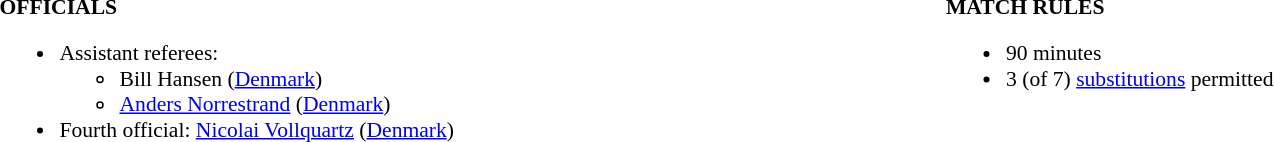<table width=100% style="font-size: 90%">
<tr>
<td width=50% valign=top><br><strong>OFFICIALS</strong><ul><li>Assistant referees:<ul><li>Bill Hansen (<a href='#'>Denmark</a>)</li><li><a href='#'>Anders Norrestrand</a> (<a href='#'>Denmark</a>)</li></ul></li><li>Fourth official: <a href='#'>Nicolai Vollquartz</a> (<a href='#'>Denmark</a>)</li></ul></td>
<td width=50% valign=top><br><strong>MATCH RULES</strong><ul><li>90 minutes</li><li>3 (of 7) <a href='#'>substitutions</a> permitted</li></ul></td>
</tr>
</table>
